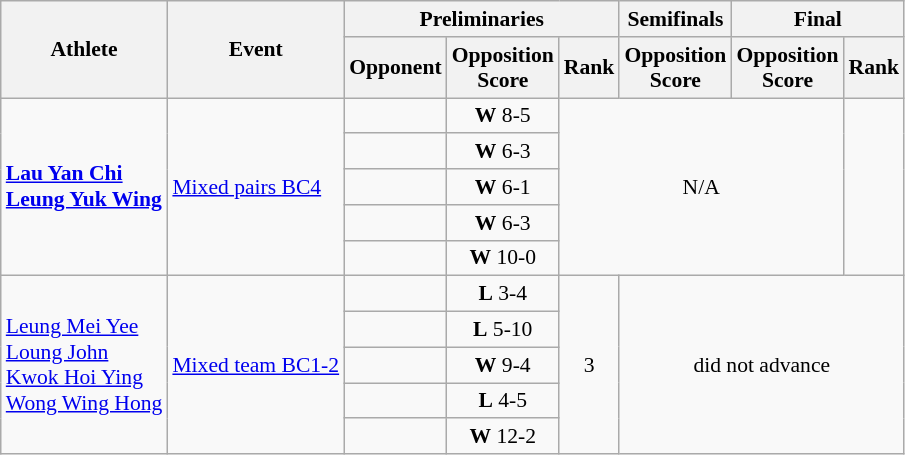<table class=wikitable style="font-size:90%">
<tr>
<th rowspan="2">Athlete</th>
<th rowspan="2">Event</th>
<th colspan="3">Preliminaries</th>
<th>Semifinals</th>
<th colspan="2">Final</th>
</tr>
<tr>
<th>Opponent</th>
<th>Opposition<br>Score</th>
<th>Rank</th>
<th>Opposition<br>Score</th>
<th>Opposition<br>Score</th>
<th>Rank</th>
</tr>
<tr>
<td rowspan="5"><strong><a href='#'>Lau Yan Chi</a></strong><br> <strong><a href='#'>Leung Yuk Wing</a></strong></td>
<td rowspan="5"><a href='#'>Mixed pairs BC4</a></td>
<td align="left"><br> </td>
<td align="center"><strong>W</strong> 8-5</td>
<td align="center" rowspan="5" colspan="3">N/A</td>
<td align="center" rowspan="5"></td>
</tr>
<tr>
<td align="left"><br> </td>
<td align="center"><strong>W</strong> 6-3</td>
</tr>
<tr>
<td align="left"><br> </td>
<td align="center"><strong>W</strong> 6-1</td>
</tr>
<tr>
<td align="left"><br> </td>
<td align="center"><strong>W</strong> 6-3</td>
</tr>
<tr>
<td align="left"><br> </td>
<td align="center"><strong>W</strong> 10-0</td>
</tr>
<tr>
<td rowspan="5"><a href='#'>Leung Mei Yee</a><br> <a href='#'>Loung John</a><br> <a href='#'>Kwok Hoi Ying</a><br> <a href='#'>Wong Wing Hong</a></td>
<td rowspan="5"><a href='#'>Mixed team BC1-2</a></td>
<td align="left"></td>
<td align="center"><strong>L</strong> 3-4</td>
<td align="center" rowspan="5">3</td>
<td align="center" rowspan="5" colspan="3">did not advance</td>
</tr>
<tr>
<td align="left"></td>
<td align="center"><strong>L</strong> 5-10</td>
</tr>
<tr>
<td align="left"></td>
<td align="center"><strong>W</strong> 9-4</td>
</tr>
<tr>
<td align="left"></td>
<td align="center"><strong>L</strong> 4-5</td>
</tr>
<tr>
<td align="left"></td>
<td align="center"><strong>W</strong> 12-2</td>
</tr>
</table>
